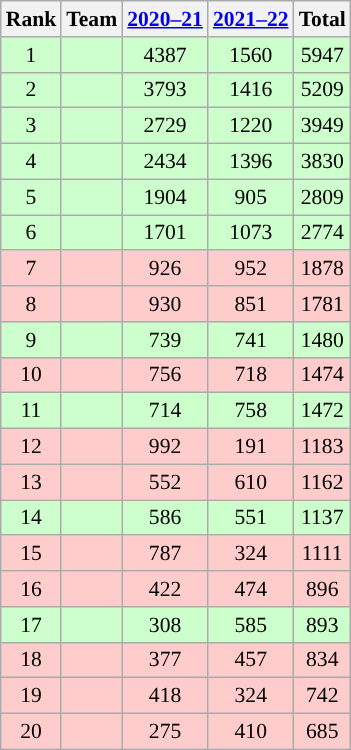<table class="wikitable sortable" style="font-size:90%; text-align:center ">
<tr>
<th>Rank</th>
<th>Team</th>
<th><a href='#'>2020–21</a></th>
<th><a href='#'>2021–22</a></th>
<th>Total</th>
</tr>
<tr style="background: #ccffcc;">
<td>1</td>
<td align=left></td>
<td>4387</td>
<td>1560</td>
<td>5947</td>
</tr>
<tr style="background: #ccffcc;">
<td>2</td>
<td align=left></td>
<td>3793</td>
<td>1416</td>
<td>5209</td>
</tr>
<tr style="background: #ccffcc;">
<td>3</td>
<td align=left></td>
<td>2729</td>
<td>1220</td>
<td>3949</td>
</tr>
<tr style="background: #ccffcc;">
<td>4</td>
<td align=left></td>
<td>2434</td>
<td>1396</td>
<td>3830</td>
</tr>
<tr style="background: #ccffcc;">
<td>5</td>
<td align=left></td>
<td>1904</td>
<td>905</td>
<td>2809</td>
</tr>
<tr style="background: #ccffcc;">
<td>6</td>
<td align=left></td>
<td>1701</td>
<td>1073</td>
<td>2774</td>
</tr>
<tr style="background: #FFCCCC;">
<td>7</td>
<td align=left></td>
<td>926</td>
<td>952</td>
<td>1878</td>
</tr>
<tr style="background: #FFCCCC;">
<td>8</td>
<td align=left></td>
<td>930</td>
<td>851</td>
<td>1781</td>
</tr>
<tr style="background: #ccffcc;">
<td>9</td>
<td align=left></td>
<td>739</td>
<td>741</td>
<td>1480</td>
</tr>
<tr style="background: #FFCCCC;">
<td>10</td>
<td align=left></td>
<td>756</td>
<td>718</td>
<td>1474</td>
</tr>
<tr style="background: #ccffcc;">
<td>11</td>
<td align=left></td>
<td>714</td>
<td>758</td>
<td>1472</td>
</tr>
<tr style="background: #FFCCCC;">
<td>12</td>
<td align=left></td>
<td>992</td>
<td>191</td>
<td>1183</td>
</tr>
<tr style="background: #FFCCCC;">
<td>13</td>
<td align=left></td>
<td>552</td>
<td>610</td>
<td>1162</td>
</tr>
<tr style="background: #ccffcc;">
<td>14</td>
<td align=left></td>
<td>586</td>
<td>551</td>
<td>1137</td>
</tr>
<tr style="background: #FFCCCC;">
<td>15</td>
<td align=left></td>
<td>787</td>
<td>324</td>
<td>1111</td>
</tr>
<tr style="background: #FFCCCC;">
<td>16</td>
<td align=left></td>
<td>422</td>
<td>474</td>
<td>896</td>
</tr>
<tr style="background: #ccffcc;">
<td>17</td>
<td align=left></td>
<td>308</td>
<td>585</td>
<td>893</td>
</tr>
<tr style="background: #FFCCCC;">
<td>18</td>
<td align=left></td>
<td>377</td>
<td>457</td>
<td>834</td>
</tr>
<tr style="background: #FFCCCC;">
<td>19</td>
<td align=left></td>
<td>418</td>
<td>324</td>
<td>742</td>
</tr>
<tr style="background: #FFCCCC;">
<td>20</td>
<td align=left></td>
<td>275</td>
<td>410</td>
<td>685</td>
</tr>
</table>
